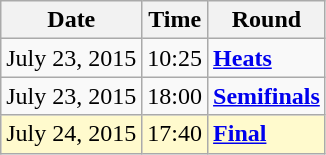<table class="wikitable">
<tr>
<th>Date</th>
<th>Time</th>
<th>Round</th>
</tr>
<tr>
<td>July 23, 2015</td>
<td>10:25</td>
<td><strong><a href='#'>Heats</a></strong></td>
</tr>
<tr>
<td>July 23, 2015</td>
<td>18:00</td>
<td><strong><a href='#'>Semifinals</a></strong></td>
</tr>
<tr style=background:lemonchiffon>
<td>July 24, 2015</td>
<td>17:40</td>
<td><strong><a href='#'>Final</a></strong></td>
</tr>
</table>
